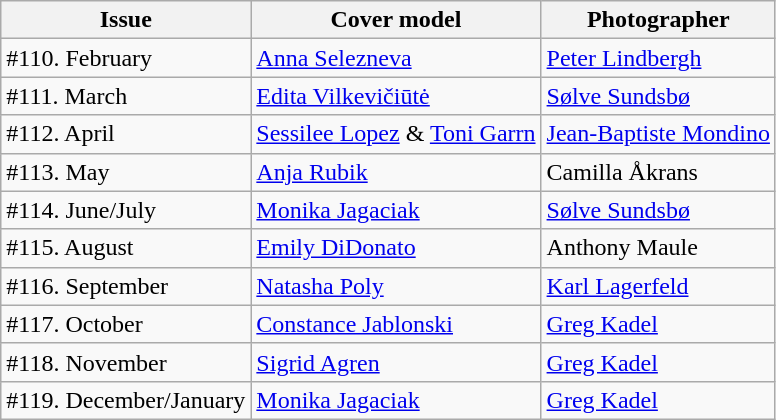<table class="sortable wikitable">
<tr>
<th>Issue</th>
<th>Cover model</th>
<th>Photographer</th>
</tr>
<tr>
<td>#110. February</td>
<td><a href='#'>Anna Selezneva</a></td>
<td><a href='#'>Peter Lindbergh</a></td>
</tr>
<tr>
<td>#111. March</td>
<td><a href='#'>Edita Vilkevičiūtė</a></td>
<td><a href='#'>Sølve Sundsbø</a></td>
</tr>
<tr>
<td>#112. April</td>
<td><a href='#'>Sessilee Lopez</a> & <a href='#'>Toni Garrn</a></td>
<td><a href='#'>Jean-Baptiste Mondino</a></td>
</tr>
<tr>
<td>#113. May</td>
<td><a href='#'>Anja Rubik</a></td>
<td>Camilla Åkrans</td>
</tr>
<tr>
<td>#114. June/July</td>
<td><a href='#'>Monika Jagaciak</a></td>
<td><a href='#'>Sølve Sundsbø</a></td>
</tr>
<tr>
<td>#115. August</td>
<td><a href='#'>Emily DiDonato</a></td>
<td>Anthony Maule</td>
</tr>
<tr>
<td>#116. September</td>
<td><a href='#'>Natasha Poly</a></td>
<td><a href='#'>Karl Lagerfeld</a></td>
</tr>
<tr>
<td>#117. October</td>
<td><a href='#'>Constance Jablonski</a></td>
<td><a href='#'>Greg Kadel</a></td>
</tr>
<tr>
<td>#118. November</td>
<td><a href='#'>Sigrid Agren</a></td>
<td><a href='#'>Greg Kadel</a></td>
</tr>
<tr>
<td>#119. December/January</td>
<td><a href='#'>Monika Jagaciak</a></td>
<td><a href='#'>Greg Kadel</a></td>
</tr>
</table>
